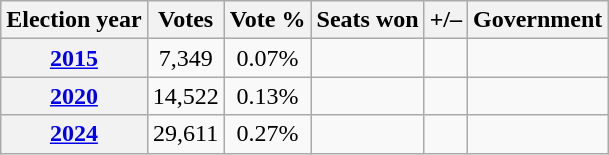<table class="sortable wikitable">
<tr>
<th>Election year</th>
<th>Votes</th>
<th>Vote %</th>
<th>Seats won</th>
<th>+/–</th>
<th>Government</th>
</tr>
<tr>
<th><a href='#'>2015</a></th>
<td align=center>7,349</td>
<td align=center>0.07%</td>
<td></td>
<td></td>
<td></td>
</tr>
<tr>
<th><a href='#'>2020</a></th>
<td align=center>14,522</td>
<td align=center>0.13%</td>
<td></td>
<td></td>
<td></td>
</tr>
<tr>
<th><a href='#'>2024</a></th>
<td align=center>29,611</td>
<td align=center>0.27%</td>
<td></td>
<td></td>
<td></td>
</tr>
</table>
